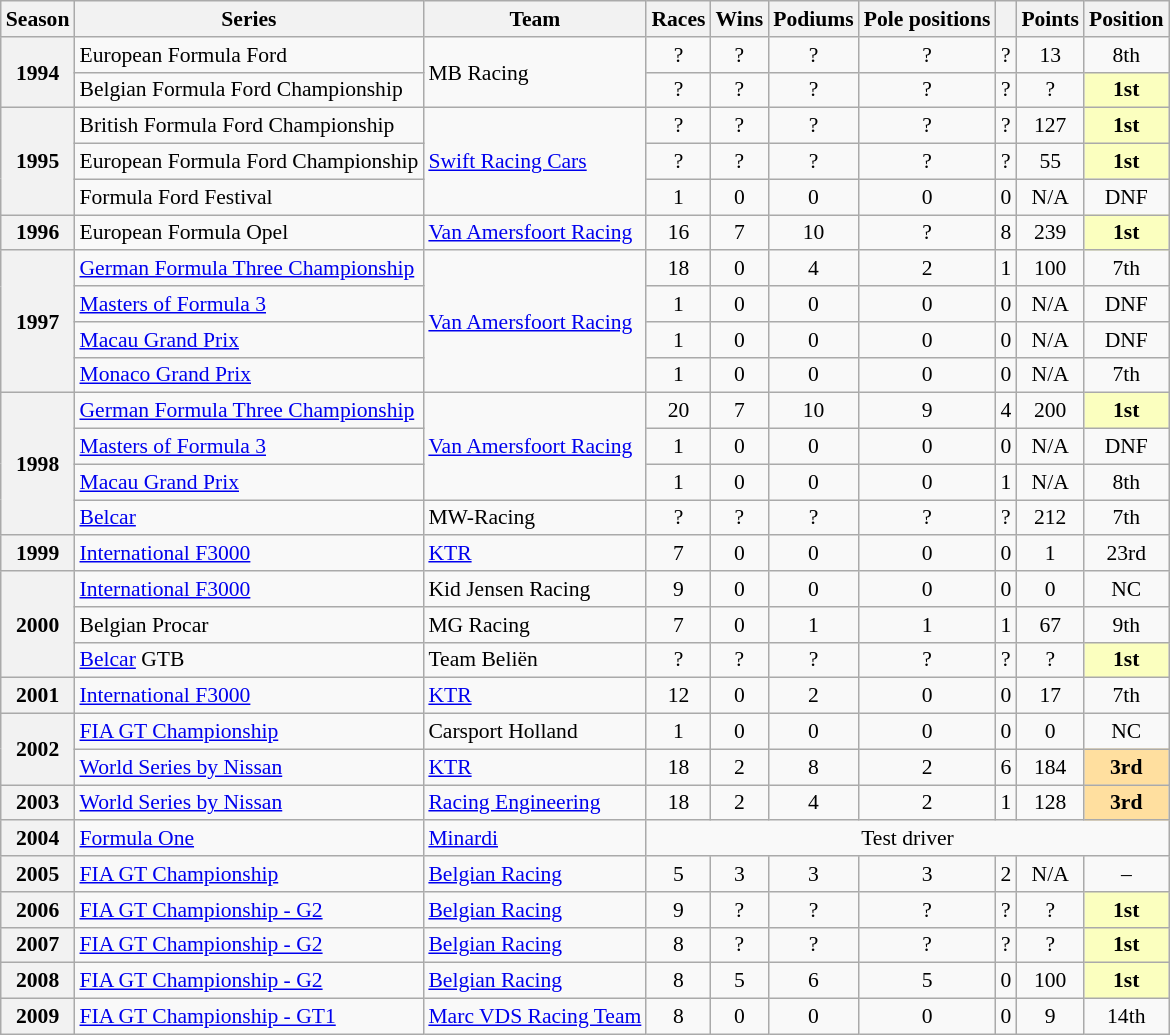<table class="wikitable" style="font-size: 90%; text-align:center">
<tr>
<th>Season</th>
<th>Series</th>
<th>Team</th>
<th>Races</th>
<th>Wins</th>
<th>Podiums</th>
<th>Pole positions</th>
<th></th>
<th>Points</th>
<th>Position</th>
</tr>
<tr>
<th rowspan=2>1994</th>
<td align=left>European Formula Ford</td>
<td align=left rowspan=2>MB Racing</td>
<td>?</td>
<td>?</td>
<td>?</td>
<td>?</td>
<td>?</td>
<td>13</td>
<td>8th</td>
</tr>
<tr>
<td align=left>Belgian Formula Ford Championship</td>
<td>?</td>
<td>?</td>
<td>?</td>
<td>?</td>
<td>?</td>
<td>?</td>
<td style="background:#FBFFBF;"><strong>1st</strong></td>
</tr>
<tr>
<th rowspan=3>1995</th>
<td align=left>British Formula Ford Championship</td>
<td align=left rowspan=3><a href='#'>Swift Racing Cars</a></td>
<td>?</td>
<td>?</td>
<td>?</td>
<td>?</td>
<td>?</td>
<td>127</td>
<td style="background:#FBFFBF;"><strong>1st</strong></td>
</tr>
<tr>
<td align=left>European Formula Ford Championship</td>
<td>?</td>
<td>?</td>
<td>?</td>
<td>?</td>
<td>?</td>
<td>55</td>
<td style="background:#FBFFBF;"><strong>1st</strong></td>
</tr>
<tr>
<td align=left>Formula Ford Festival</td>
<td>1</td>
<td>0</td>
<td>0</td>
<td>0</td>
<td>0</td>
<td>N/A</td>
<td>DNF</td>
</tr>
<tr>
<th>1996</th>
<td align=left>European Formula Opel</td>
<td align=left><a href='#'>Van Amersfoort Racing</a></td>
<td>16</td>
<td>7</td>
<td>10</td>
<td>?</td>
<td>8</td>
<td>239</td>
<td style="background:#FBFFBF;"><strong>1st</strong></td>
</tr>
<tr>
<th rowspan=4>1997</th>
<td align=left><a href='#'>German Formula Three Championship</a></td>
<td align=left rowspan=4><a href='#'>Van Amersfoort Racing</a></td>
<td>18</td>
<td>0</td>
<td>4</td>
<td>2</td>
<td>1</td>
<td>100</td>
<td>7th</td>
</tr>
<tr>
<td align=left><a href='#'>Masters of Formula 3</a></td>
<td>1</td>
<td>0</td>
<td>0</td>
<td>0</td>
<td>0</td>
<td>N/A</td>
<td>DNF</td>
</tr>
<tr>
<td align=left><a href='#'>Macau Grand Prix</a></td>
<td>1</td>
<td>0</td>
<td>0</td>
<td>0</td>
<td>0</td>
<td>N/A</td>
<td>DNF</td>
</tr>
<tr>
<td align=left><a href='#'>Monaco Grand Prix</a></td>
<td>1</td>
<td>0</td>
<td>0</td>
<td>0</td>
<td>0</td>
<td>N/A</td>
<td>7th</td>
</tr>
<tr>
<th rowspan=4>1998</th>
<td align=left><a href='#'>German Formula Three Championship</a></td>
<td align=left rowspan=3><a href='#'>Van Amersfoort Racing</a></td>
<td>20</td>
<td>7</td>
<td>10</td>
<td>9</td>
<td>4</td>
<td>200</td>
<td style="background:#FBFFBF;"><strong>1st</strong></td>
</tr>
<tr>
<td align=left><a href='#'>Masters of Formula 3</a></td>
<td>1</td>
<td>0</td>
<td>0</td>
<td>0</td>
<td>0</td>
<td>N/A</td>
<td>DNF</td>
</tr>
<tr>
<td align=left><a href='#'>Macau Grand Prix</a></td>
<td>1</td>
<td>0</td>
<td>0</td>
<td>0</td>
<td>1</td>
<td>N/A</td>
<td>8th</td>
</tr>
<tr>
<td align=left><a href='#'>Belcar</a></td>
<td align=left rowspan=1>MW-Racing</td>
<td>?</td>
<td>?</td>
<td>?</td>
<td>?</td>
<td>?</td>
<td>212</td>
<td>7th</td>
</tr>
<tr>
<th>1999</th>
<td align=left><a href='#'>International F3000</a></td>
<td align=left><a href='#'>KTR</a></td>
<td>7</td>
<td>0</td>
<td>0</td>
<td>0</td>
<td>0</td>
<td>1</td>
<td>23rd</td>
</tr>
<tr>
<th rowspan=3>2000</th>
<td align=left><a href='#'>International F3000</a></td>
<td align=left rowspan=1>Kid Jensen Racing</td>
<td>9</td>
<td>0</td>
<td>0</td>
<td>0</td>
<td>0</td>
<td>0</td>
<td>NC</td>
</tr>
<tr>
<td align=left>Belgian Procar</td>
<td align=left rowspan=1>MG Racing</td>
<td>7</td>
<td>0</td>
<td>1</td>
<td>1</td>
<td>1</td>
<td>67</td>
<td>9th</td>
</tr>
<tr>
<td align=left><a href='#'>Belcar</a> GTB</td>
<td align=left rowspan=1>Team Beliën</td>
<td>?</td>
<td>?</td>
<td>?</td>
<td>?</td>
<td>?</td>
<td>?</td>
<td style="background:#FBFFBF;"><strong>1st</strong></td>
</tr>
<tr>
<th>2001</th>
<td align=left><a href='#'>International F3000</a></td>
<td align=left><a href='#'>KTR</a></td>
<td>12</td>
<td>0</td>
<td>2</td>
<td>0</td>
<td>0</td>
<td>17</td>
<td>7th</td>
</tr>
<tr>
<th rowspan=2>2002</th>
<td align=left><a href='#'>FIA GT Championship</a></td>
<td align=left rowspan=1>Carsport Holland</td>
<td>1</td>
<td>0</td>
<td>0</td>
<td>0</td>
<td>0</td>
<td>0</td>
<td>NC</td>
</tr>
<tr>
<td align=left><a href='#'>World Series by Nissan</a></td>
<td align=left rowspan=1><a href='#'>KTR</a></td>
<td>18</td>
<td>2</td>
<td>8</td>
<td>2</td>
<td>6</td>
<td>184</td>
<td style="background:#FFDF9F;"><strong>3rd</strong></td>
</tr>
<tr>
<th>2003</th>
<td align=left><a href='#'>World Series by Nissan</a></td>
<td align=left><a href='#'>Racing Engineering</a></td>
<td>18</td>
<td>2</td>
<td>4</td>
<td>2</td>
<td>1</td>
<td>128</td>
<td style="background:#FFDF9F;"><strong>3rd</strong></td>
</tr>
<tr>
<th>2004</th>
<td align=left><a href='#'>Formula One</a></td>
<td align=left><a href='#'>Minardi</a></td>
<td colspan="7">Test driver</td>
</tr>
<tr>
<th>2005</th>
<td align=left><a href='#'>FIA GT Championship</a></td>
<td align=left rowspan=1><a href='#'>Belgian Racing</a></td>
<td>5</td>
<td>3</td>
<td>3</td>
<td>3</td>
<td>2</td>
<td>N/A</td>
<td>–</td>
</tr>
<tr>
<th>2006</th>
<td align=left><a href='#'>FIA GT Championship - G2</a></td>
<td align=left rowspan=1><a href='#'>Belgian Racing</a></td>
<td>9</td>
<td>?</td>
<td>?</td>
<td>?</td>
<td>?</td>
<td>?</td>
<td style="background:#FBFFBF;"><strong>1st</strong></td>
</tr>
<tr>
<th>2007</th>
<td align=left><a href='#'>FIA GT Championship - G2</a></td>
<td align=left rowspan=1><a href='#'>Belgian Racing</a></td>
<td>8</td>
<td>?</td>
<td>?</td>
<td>?</td>
<td>?</td>
<td>?</td>
<td style="background:#FBFFBF;"><strong>1st</strong></td>
</tr>
<tr>
<th>2008</th>
<td align=left><a href='#'>FIA GT Championship - G2</a></td>
<td align=left rowspan=1><a href='#'>Belgian Racing</a></td>
<td>8</td>
<td>5</td>
<td>6</td>
<td>5</td>
<td>0</td>
<td>100</td>
<td style="background:#FBFFBF;"><strong>1st</strong></td>
</tr>
<tr>
<th>2009</th>
<td align=left><a href='#'>FIA GT Championship - GT1</a></td>
<td align=left rowspan=1><a href='#'>Marc VDS Racing Team</a></td>
<td>8</td>
<td>0</td>
<td>0</td>
<td>0</td>
<td>0</td>
<td>9</td>
<td>14th</td>
</tr>
</table>
